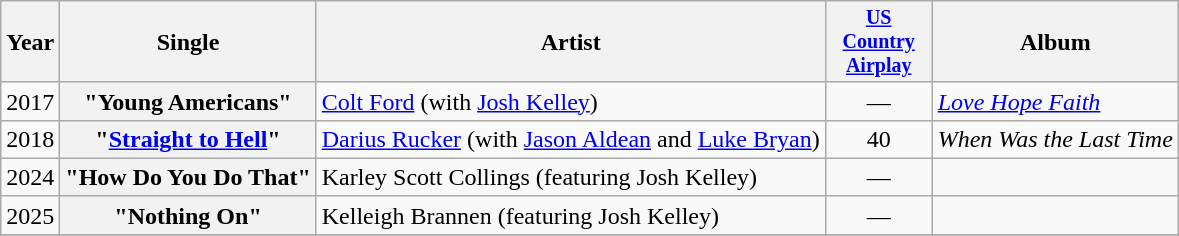<table class="wikitable plainrowheaders">
<tr>
<th>Year</th>
<th>Single</th>
<th>Artist</th>
<th style="font-size:smaller; width:65px;"><a href='#'>US Country Airplay</a></th>
<th>Album</th>
</tr>
<tr>
<td>2017</td>
<th scope="row">"Young Americans"</th>
<td><a href='#'>Colt Ford</a> (with <a href='#'>Josh Kelley</a>)</td>
<td align="center">—</td>
<td><em><a href='#'>Love Hope Faith</a></em></td>
</tr>
<tr>
<td>2018</td>
<th scope="row">"<a href='#'>Straight to Hell</a>"</th>
<td><a href='#'>Darius Rucker</a> (with <a href='#'>Jason Aldean</a> and <a href='#'>Luke Bryan</a>)</td>
<td align="center">40</td>
<td><em>When Was the Last Time</em></td>
</tr>
<tr>
<td>2024</td>
<th scope="row">"How Do You Do That"</th>
<td>Karley Scott Collings (featuring Josh Kelley)</td>
<td align="center">—</td>
<td></td>
</tr>
<tr>
<td>2025</td>
<th scope="row">"Nothing On"</th>
<td>Kelleigh Brannen (featuring Josh Kelley)</td>
<td align="center">—</td>
<td></td>
</tr>
<tr>
</tr>
</table>
